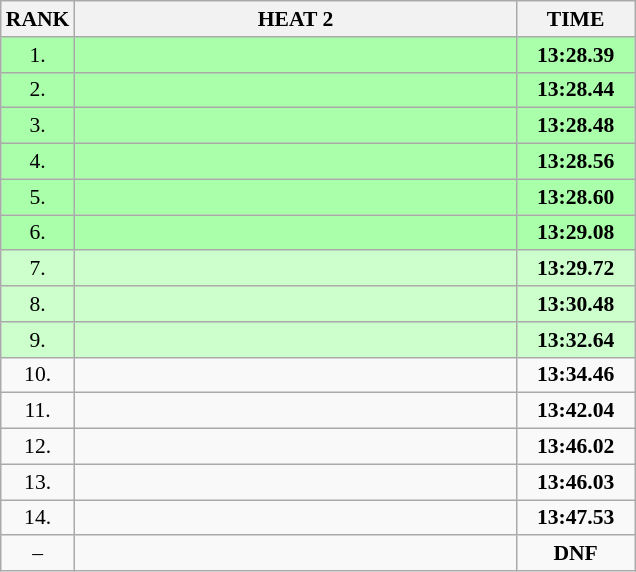<table class="wikitable" style="border-collapse: collapse; font-size: 90%;">
<tr>
<th>RANK</th>
<th style="width: 20em">HEAT 2</th>
<th style="width: 5em">TIME</th>
</tr>
<tr style="background:#aaffaa;">
<td align="center">1.</td>
<td></td>
<td align="center"><strong>13:28.39</strong></td>
</tr>
<tr style="background:#aaffaa;">
<td align="center">2.</td>
<td></td>
<td align="center"><strong>13:28.44</strong></td>
</tr>
<tr style="background:#aaffaa;">
<td align="center">3.</td>
<td></td>
<td align="center"><strong>13:28.48</strong></td>
</tr>
<tr style="background:#aaffaa;">
<td align="center">4.</td>
<td></td>
<td align="center"><strong>13:28.56</strong></td>
</tr>
<tr style="background:#aaffaa;">
<td align="center">5.</td>
<td></td>
<td align="center"><strong>13:28.60</strong></td>
</tr>
<tr style="background:#aaffaa;">
<td align="center">6.</td>
<td></td>
<td align="center"><strong>13:29.08</strong></td>
</tr>
<tr style="background:#ccffcc;">
<td align="center">7.</td>
<td></td>
<td align="center"><strong>13:29.72</strong></td>
</tr>
<tr style="background:#ccffcc;">
<td align="center">8.</td>
<td></td>
<td align="center"><strong>13:30.48</strong></td>
</tr>
<tr style="background:#ccffcc;">
<td align="center">9.</td>
<td></td>
<td align="center"><strong>13:32.64</strong></td>
</tr>
<tr>
<td align="center">10.</td>
<td></td>
<td align="center"><strong>13:34.46</strong></td>
</tr>
<tr>
<td align="center">11.</td>
<td></td>
<td align="center"><strong>13:42.04</strong></td>
</tr>
<tr>
<td align="center">12.</td>
<td></td>
<td align="center"><strong>13:46.02</strong></td>
</tr>
<tr>
<td align="center">13.</td>
<td></td>
<td align="center"><strong>13:46.03</strong></td>
</tr>
<tr>
<td align="center">14.</td>
<td></td>
<td align="center"><strong>13:47.53</strong></td>
</tr>
<tr>
<td align="center">–</td>
<td></td>
<td align="center"><strong>DNF</strong></td>
</tr>
</table>
